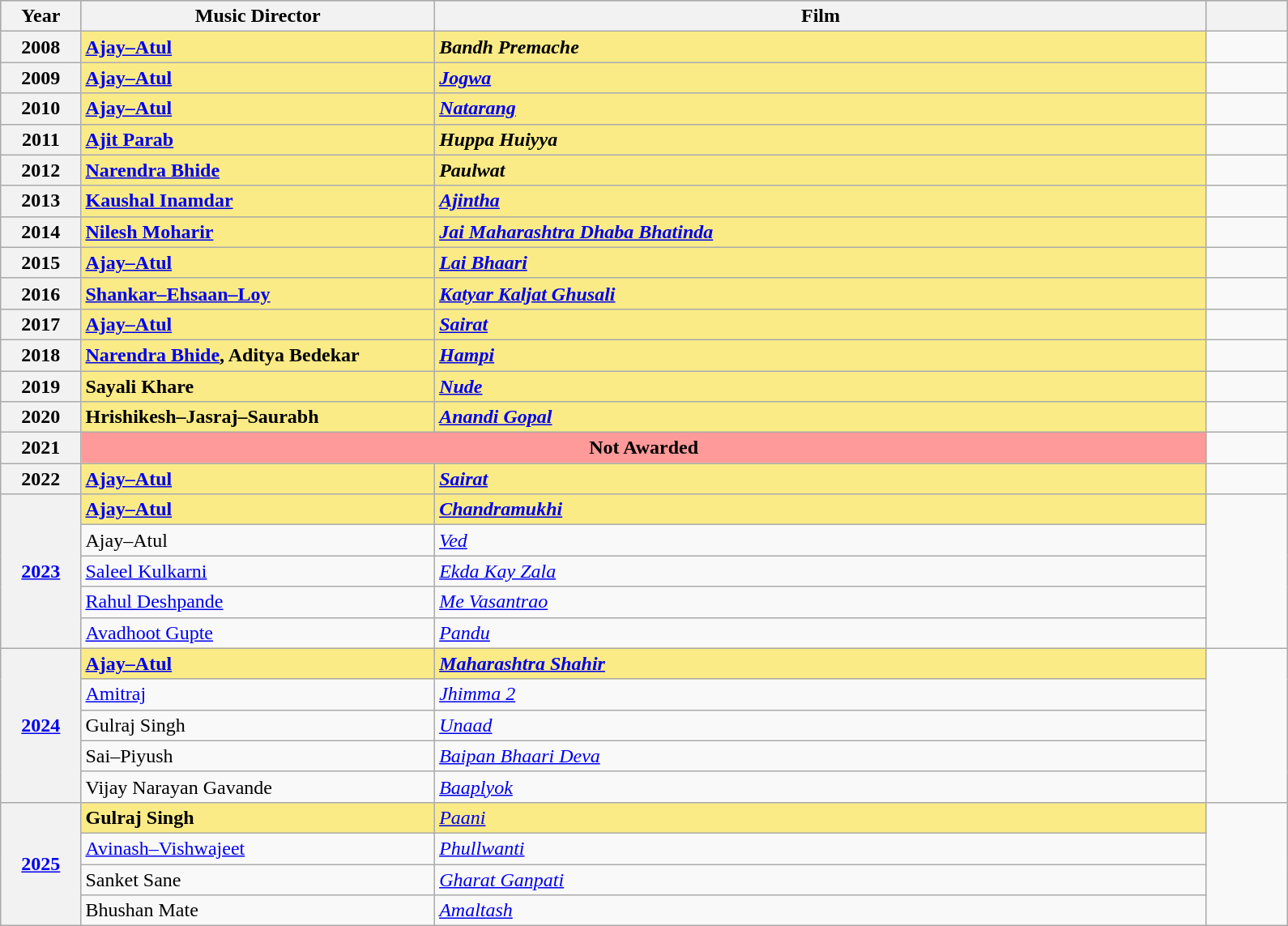<table class="wikitable" style="">
<tr bgcolor="#bebebe">
<th width="5%">Year</th>
<th width="22%">Music Director</th>
<th width="48%">Film</th>
<th width="5%"></th>
</tr>
<tr>
<th rowspan="1" style="text-align:center">2008</th>
<td rowspan="1" style="background:#FAEB86;"><strong><a href='#'>Ajay–Atul</a></strong></td>
<td style="background:#FAEB86;"><strong><em>Bandh Premache</em></strong></td>
<td></td>
</tr>
<tr>
<th rowspan="1" style="text-align:center">2009</th>
<td rowspan="1" style="background:#FAEB86;"><strong><a href='#'>Ajay–Atul</a></strong></td>
<td style="background:#FAEB86;"><strong><em><a href='#'>Jogwa</a></em></strong></td>
<td></td>
</tr>
<tr>
<th rowspan="1" style="text-align:center">2010</th>
<td rowspan="1" style="background:#FAEB86;"><strong><a href='#'>Ajay–Atul</a></strong></td>
<td style="background:#FAEB86;"><strong><em><a href='#'>Natarang</a></em></strong></td>
<td></td>
</tr>
<tr>
<th rowspan="1" style="text-align:center">2011</th>
<td rowspan="1" style="background:#FAEB86;"><strong><a href='#'>Ajit Parab</a></strong></td>
<td style="background:#FAEB86;"><strong><em>Huppa Huiyya</em></strong></td>
<td></td>
</tr>
<tr>
<th rowspan="1" style="text-align:center">2012</th>
<td rowspan="1" style="background:#FAEB86;"><strong><a href='#'>Narendra Bhide</a></strong></td>
<td style="background:#FAEB86;"><strong><em>Paulwat</em></strong></td>
<td></td>
</tr>
<tr>
<th rowspan="1" style="text-align:center">2013</th>
<td rowspan="1" style="background:#FAEB86;"><strong><a href='#'>Kaushal Inamdar</a></strong></td>
<td style="background:#FAEB86;"><strong><em><a href='#'>Ajintha</a></em></strong></td>
<td></td>
</tr>
<tr>
<th rowspan="1" style="text-align:center">2014</th>
<td rowspan="1" style="background:#FAEB86;"><strong><a href='#'>Nilesh Moharir</a></strong></td>
<td style="background:#FAEB86;"><strong><em><a href='#'>Jai Maharashtra Dhaba Bhatinda</a></em></strong></td>
<td></td>
</tr>
<tr>
<th rowspan="1" style="text-align:center">2015</th>
<td rowspan="1" style="background:#FAEB86;"><strong><a href='#'>Ajay–Atul</a></strong></td>
<td style="background:#FAEB86;"><strong><em><a href='#'>Lai Bhaari</a></em></strong></td>
<td></td>
</tr>
<tr>
<th rowspan="1" style="text-align:center">2016</th>
<td rowspan="1" style="background:#FAEB86;"><strong><a href='#'>Shankar–Ehsaan–Loy</a></strong></td>
<td style="background:#FAEB86;"><strong><em><a href='#'>Katyar Kaljat Ghusali</a></em></strong></td>
<td></td>
</tr>
<tr>
<th rowspan="1" style="text-align:center">2017</th>
<td rowspan="1" style="background:#FAEB86;"><strong><a href='#'>Ajay–Atul</a></strong></td>
<td style="background:#FAEB86;"><strong><em><a href='#'>Sairat</a></em></strong></td>
<td></td>
</tr>
<tr>
<th rowspan="1" style="text-align:center">2018</th>
<td rowspan="1" style="background:#FAEB86;"><strong><a href='#'>Narendra Bhide</a>, Aditya Bedekar</strong></td>
<td style="background:#FAEB86;"><strong><em><a href='#'>Hampi</a></em></strong></td>
<td></td>
</tr>
<tr>
<th rowspan="1" style="text-align:center">2019</th>
<td rowspan="1" style="background:#FAEB86;"><strong>Sayali Khare</strong></td>
<td style="background:#FAEB86;"><strong><em><a href='#'>Nude</a></em></strong></td>
<td></td>
</tr>
<tr>
<th rowspan="1" style="text-align:center">2020</th>
<td rowspan="1" style="background:#FAEB86;"><strong>Hrishikesh–Jasraj–Saurabh</strong></td>
<td style="background:#FAEB86;"><strong><em><a href='#'>Anandi Gopal</a></em></strong></td>
<td></td>
</tr>
<tr>
<th rowspan="1" style="text-align:center">2021</th>
<td colspan="2" rowspan="1" bgcolor="#ff9a9a" style="text-align:center"><strong>Not Awarded</strong></td>
<td></td>
</tr>
<tr>
<th rowspan="1" style="text-align:center">2022</th>
<td rowspan="1" style="background:#FAEB86;"><strong><a href='#'>Ajay–Atul</a></strong></td>
<td style="background:#FAEB86;"><strong><em><a href='#'>Sairat</a></em></strong></td>
<td></td>
</tr>
<tr>
<th rowspan="5" style="text-align:center"><a href='#'>2023</a></th>
<td rowspan="1" style="background:#FAEB86;"><strong><a href='#'>Ajay–Atul</a></strong></td>
<td style="background:#FAEB86;"><strong><em><a href='#'>Chandramukhi</a></em></strong></td>
<td rowspan="5"></td>
</tr>
<tr>
<td>Ajay–Atul</td>
<td><em><a href='#'>Ved</a></em></td>
</tr>
<tr>
<td><a href='#'>Saleel Kulkarni</a></td>
<td><a href='#'><em>Ekda Kay Zala</em></a></td>
</tr>
<tr>
<td><a href='#'>Rahul Deshpande</a></td>
<td><em><a href='#'>Me Vasantrao</a></em></td>
</tr>
<tr>
<td><a href='#'>Avadhoot Gupte</a></td>
<td><em><a href='#'>Pandu</a></em></td>
</tr>
<tr>
<th rowspan="5" style="text-align:center"><strong><a href='#'>2024</a></strong></th>
<td style="background:#FAEB86;"><strong><a href='#'>Ajay–Atul</a></strong></td>
<td style="background:#FAEB86;"><strong><em><a href='#'>Maharashtra Shahir</a></em></strong></td>
<td rowspan="5"></td>
</tr>
<tr>
<td><a href='#'>Amitraj</a></td>
<td><em><a href='#'>Jhimma 2</a></em></td>
</tr>
<tr>
<td>Gulraj Singh</td>
<td><em><a href='#'>Unaad</a></em></td>
</tr>
<tr>
<td>Sai–Piyush</td>
<td><em><a href='#'>Baipan Bhaari Deva</a></em></td>
</tr>
<tr>
<td>Vijay Narayan Gavande</td>
<td><em><a href='#'>Baaplyok</a></em></td>
</tr>
<tr>
<th rowspan="4" style="text-align:center"><a href='#'>2025</a></th>
<td style="background:#FAEB86;"><strong>Gulraj Singh</strong></td>
<td style="background:#FAEB86;"><em><a href='#'>Paani</a></em></td>
<td rowspan="4"></td>
</tr>
<tr>
<td><a href='#'>Avinash–Vishwajeet</a></td>
<td><em><a href='#'>Phullwanti</a></em></td>
</tr>
<tr>
<td>Sanket Sane</td>
<td><em><a href='#'>Gharat Ganpati</a></em></td>
</tr>
<tr>
<td>Bhushan Mate</td>
<td><em><a href='#'>Amaltash</a></em></td>
</tr>
</table>
